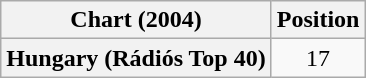<table class="wikitable plainrowheaders" style="text-align:center">
<tr>
<th scope="col">Chart (2004)</th>
<th scope="col">Position</th>
</tr>
<tr>
<th scope="row">Hungary (Rádiós Top 40)</th>
<td>17</td>
</tr>
</table>
